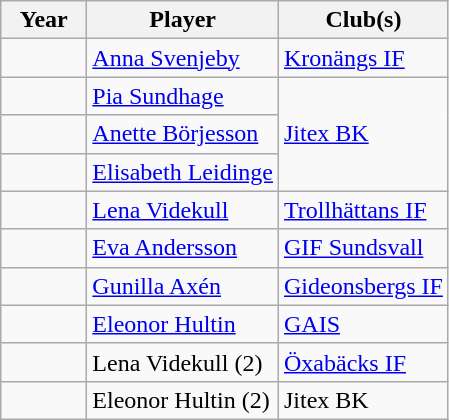<table class="wikitable">
<tr>
<th width="50px">Year</th>
<th>Player</th>
<th>Club(s)</th>
</tr>
<tr>
<td></td>
<td><a href='#'>Anna Svenjeby</a></td>
<td> <a href='#'>Kronängs IF</a></td>
</tr>
<tr>
<td></td>
<td><a href='#'>Pia Sundhage</a></td>
<td rowspan=3> <a href='#'>Jitex BK</a></td>
</tr>
<tr>
<td></td>
<td><a href='#'>Anette Börjesson</a></td>
</tr>
<tr>
<td></td>
<td><a href='#'>Elisabeth Leidinge</a></td>
</tr>
<tr>
<td></td>
<td><a href='#'>Lena Videkull</a></td>
<td> <a href='#'>Trollhättans IF</a></td>
</tr>
<tr>
<td></td>
<td><a href='#'>Eva Andersson</a></td>
<td> <a href='#'>GIF Sundsvall</a></td>
</tr>
<tr>
<td></td>
<td><a href='#'>Gunilla Axén</a></td>
<td> <a href='#'>Gideonsbergs IF</a></td>
</tr>
<tr>
<td></td>
<td><a href='#'>Eleonor Hultin</a></td>
<td> <a href='#'>GAIS</a></td>
</tr>
<tr>
<td></td>
<td>Lena Videkull (2)</td>
<td> <a href='#'>Öxabäcks IF</a></td>
</tr>
<tr>
<td></td>
<td>Eleonor Hultin (2)</td>
<td> Jitex BK</td>
</tr>
</table>
